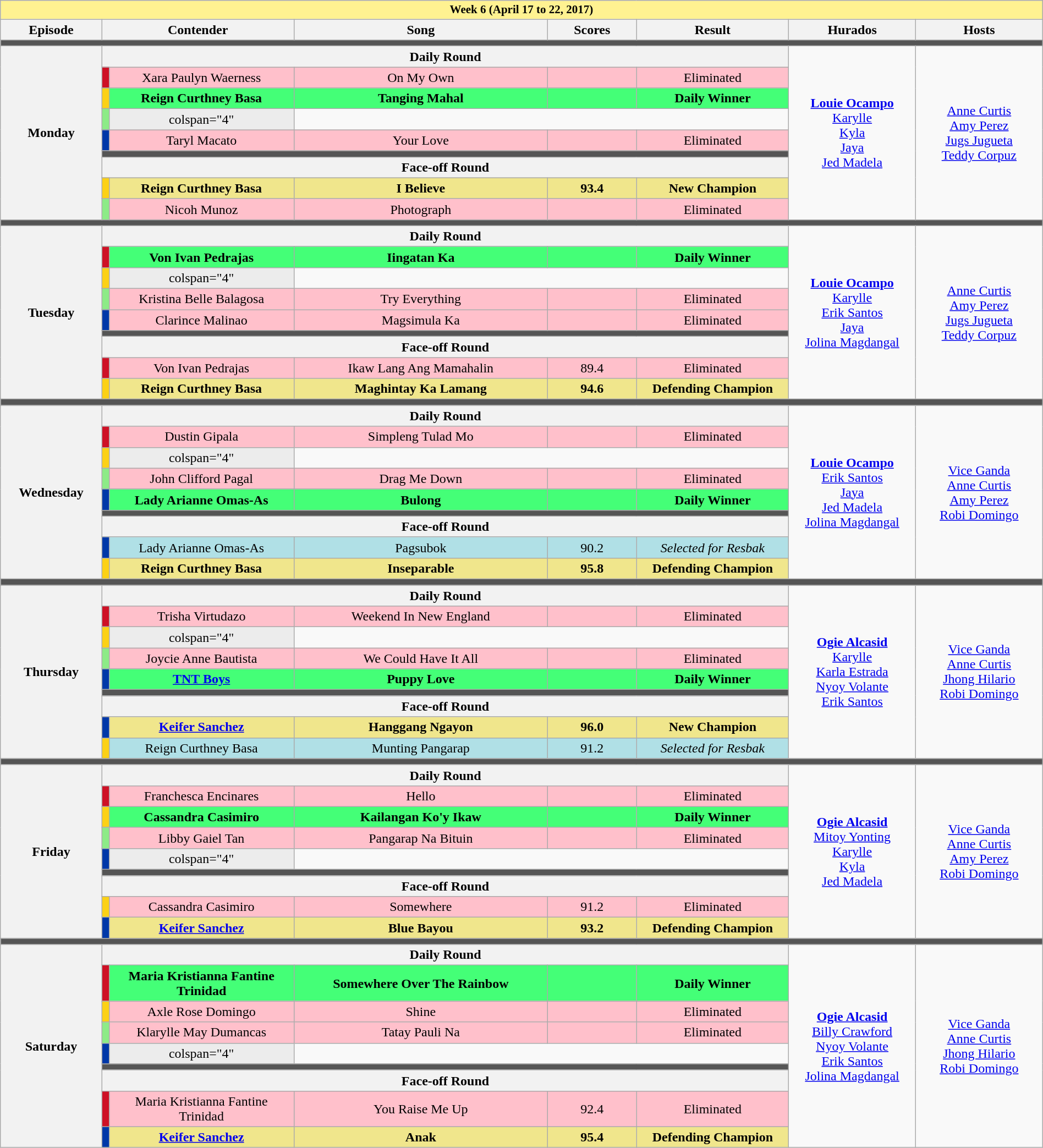<table class="wikitable mw-collapsible mw-collapsed" style="width:100%; text-align:center;;">
<tr>
<th style="background-color:#fff291;font-size:14px"  colspan="8">Week 6 (April 17 to 22, 2017)</th>
</tr>
<tr>
<th width="8%">Episode</th>
<th colspan="2" width="15%">Contender</th>
<th width="20%">Song</th>
<th width="7%">Scores</th>
<th width="12%">Result</th>
<th width="10%">Hurados</th>
<th width="10%">Hosts</th>
</tr>
<tr>
<td colspan="8" style="background:#555;"></td>
</tr>
<tr>
<th rowspan="9">Monday<br></th>
<th colspan="5">Daily Round</th>
<td rowspan="9"><strong><a href='#'>Louie Ocampo</a></strong><br><a href='#'>Karylle</a><br><a href='#'>Kyla</a><br><a href='#'>Jaya</a><br><a href='#'>Jed Madela</a></td>
<td rowspan="9"><a href='#'>Anne Curtis</a><br><a href='#'>Amy Perez</a><br><a href='#'>Jugs Jugueta</a><br><a href='#'>Teddy Corpuz</a></td>
</tr>
<tr style="background:pink">
<td style="background:#CE1126"></td>
<td>Xara Paulyn Waerness</td>
<td>On My Own</td>
<td></td>
<td>Eliminated</td>
</tr>
<tr style="background:#44FF77" |>
<td style="background:#FCD116"></td>
<td><strong>Reign Curthney Basa</strong></td>
<td><strong>Tanging Mahal</strong></td>
<td></td>
<td><strong>Daily Winner</strong></td>
</tr>
<tr style="background:#ECECEC" |>
<td style="background:#8DEB87"></td>
<td>colspan="4" </td>
</tr>
<tr style="background:pink">
<td style="background:#0038A8"></td>
<td>Taryl Macato</td>
<td>Your Love</td>
<td></td>
<td>Eliminated</td>
</tr>
<tr>
<td colspan="5" style="background:#555;"></td>
</tr>
<tr>
<th colspan="5">Face-off Round</th>
</tr>
<tr style="background:#F0E68C">
<td style="background:#FCD116"></td>
<td><strong>Reign Curthney Basa</strong></td>
<td><strong>I Believe</strong></td>
<td><strong>93.4</strong></td>
<td><strong>New Champion</strong></td>
</tr>
<tr style="background:pink">
<td style="background:#8DEB87"></td>
<td>Nicoh Munoz</td>
<td>Photograph</td>
<td></td>
<td>Eliminated</td>
</tr>
<tr>
<td colspan="8" style="background:#555;"></td>
</tr>
<tr>
<th rowspan="9">Tuesday<br></th>
<th colspan="5">Daily Round</th>
<td rowspan="9"><strong><a href='#'>Louie Ocampo</a></strong><br><a href='#'>Karylle</a><br><a href='#'>Erik Santos</a><br><a href='#'>Jaya</a><br><a href='#'>Jolina Magdangal</a></td>
<td rowspan="9"><a href='#'>Anne Curtis</a><br><a href='#'>Amy Perez</a><br><a href='#'>Jugs Jugueta</a><br><a href='#'>Teddy Corpuz</a></td>
</tr>
<tr style="background:#44FF77" |>
<td style="background:#CE1126"></td>
<td><strong>Von Ivan Pedrajas</strong></td>
<td><strong>Iingatan Ka</strong></td>
<td></td>
<td><strong>Daily Winner</strong></td>
</tr>
<tr style="background:#ECECEC" |>
<td style="background:#FCD116"></td>
<td>colspan="4" </td>
</tr>
<tr style="background:pink">
<td style="background:#8DEB87"></td>
<td>Kristina Belle Balagosa</td>
<td>Try Everything</td>
<td></td>
<td>Eliminated</td>
</tr>
<tr style="background:pink">
<td style="background:#0038A8"></td>
<td>Clarince Malinao</td>
<td>Magsimula Ka</td>
<td></td>
<td>Eliminated</td>
</tr>
<tr>
<td colspan="5" style="background:#555;"></td>
</tr>
<tr>
<th colspan="5">Face-off Round</th>
</tr>
<tr style="background:pink">
<td style="background:#CE1126"></td>
<td>Von Ivan Pedrajas</td>
<td>Ikaw Lang Ang Mamahalin</td>
<td>89.4</td>
<td>Eliminated</td>
</tr>
<tr style="background:#F0E68C">
<td style="background:#FCD116"></td>
<td><strong>Reign Curthney Basa</strong></td>
<td><strong>Maghintay Ka Lamang</strong></td>
<td><strong>94.6</strong></td>
<td><strong>Defending Champion</strong></td>
</tr>
<tr>
<td colspan="8" style="background:#555;"></td>
</tr>
<tr>
<th rowspan="9">Wednesday<br></th>
<th colspan="5">Daily Round</th>
<td rowspan="9"><strong><a href='#'>Louie Ocampo</a></strong><br><a href='#'>Erik Santos</a><br><a href='#'>Jaya</a><br><a href='#'>Jed Madela</a><br><a href='#'>Jolina Magdangal</a></td>
<td rowspan="9"><a href='#'>Vice Ganda</a><br><a href='#'>Anne Curtis</a><br><a href='#'>Amy Perez</a><br><a href='#'>Robi Domingo</a></td>
</tr>
<tr style="background:pink">
<td style="background:#CE1126"></td>
<td>Dustin Gipala</td>
<td>Simpleng Tulad Mo</td>
<td></td>
<td>Eliminated</td>
</tr>
<tr style="background:#ECECEC" |>
<td style="background:#FCD116"></td>
<td>colspan="4" </td>
</tr>
<tr style="background:pink">
<td style="background:#8DEB87"></td>
<td>John Clifford Pagal</td>
<td>Drag Me Down</td>
<td></td>
<td>Eliminated</td>
</tr>
<tr style="background:#44FF77" |>
<td style="background:#0038A8"></td>
<td><strong>Lady Arianne Omas-As</strong></td>
<td><strong>Bulong</strong></td>
<td></td>
<td><strong>Daily Winner</strong></td>
</tr>
<tr>
<td colspan="5" style="background:#555;"></td>
</tr>
<tr>
<th colspan="5">Face-off Round</th>
</tr>
<tr style="background:#B0E0E6">
<td style="background:#0038A8"></td>
<td>Lady Arianne Omas-As</td>
<td>Pagsubok</td>
<td>90.2</td>
<td><em>Selected for Resbak</em></td>
</tr>
<tr style="background:#F0E68C">
<td style="background:#FCD116"></td>
<td><strong>Reign Curthney Basa</strong></td>
<td><strong>Inseparable</strong></td>
<td><strong>95.8</strong></td>
<td><strong>Defending Champion</strong></td>
</tr>
<tr>
<td colspan="8" style="background:#555;"></td>
</tr>
<tr>
<th rowspan="9">Thursday<br></th>
<th colspan="5">Daily Round</th>
<td rowspan="9"><strong><a href='#'>Ogie Alcasid</a></strong><br><a href='#'>Karylle</a><br><a href='#'>Karla Estrada</a><br><a href='#'>Nyoy Volante</a><br><a href='#'>Erik Santos</a></td>
<td rowspan="9"><a href='#'>Vice Ganda</a><br><a href='#'>Anne Curtis</a><br><a href='#'>Jhong Hilario</a><br><a href='#'>Robi Domingo</a></td>
</tr>
<tr style="background:pink">
<td style="background:#CE1126"></td>
<td>Trisha Virtudazo</td>
<td>Weekend In New England</td>
<td></td>
<td>Eliminated</td>
</tr>
<tr style="background:#ECECEC" |>
<td style="background:#FCD116"></td>
<td>colspan="4" </td>
</tr>
<tr style="background:pink">
<td style="background:#8DEB87"></td>
<td>Joycie Anne Bautista</td>
<td>We Could Have It All</td>
<td></td>
<td>Eliminated</td>
</tr>
<tr style="background:#44FF77" |>
<td style="background:#0038A8"></td>
<td><strong><a href='#'>TNT Boys</a></strong></td>
<td><strong>Puppy Love</strong></td>
<td></td>
<td><strong>Daily Winner</strong></td>
</tr>
<tr>
<td colspan="5" style="background:#555;"></td>
</tr>
<tr>
<th colspan="5">Face-off Round</th>
</tr>
<tr style="background:#F0E68C">
<td style="background:#0038A8"></td>
<td><strong><a href='#'>Keifer Sanchez</a></strong></td>
<td><strong>Hanggang Ngayon</strong></td>
<td><strong>96.0</strong></td>
<td><strong>New Champion</strong></td>
</tr>
<tr style="background:#B0E0E6">
<td style="background:#FCD116"></td>
<td>Reign Curthney Basa</td>
<td>Munting Pangarap</td>
<td>91.2</td>
<td><em>Selected for Resbak</em></td>
</tr>
<tr>
<td colspan="8" style="background:#555;"></td>
</tr>
<tr>
<th rowspan="9">Friday<br></th>
<th colspan="5">Daily Round</th>
<td rowspan="9"><strong><a href='#'>Ogie Alcasid</a></strong><br><a href='#'>Mitoy Yonting</a><br><a href='#'>Karylle</a><br><a href='#'>Kyla</a><br><a href='#'>Jed Madela</a></td>
<td rowspan="9"><a href='#'>Vice Ganda</a><br><a href='#'>Anne Curtis</a><br><a href='#'>Amy Perez</a><br><a href='#'>Robi Domingo</a></td>
</tr>
<tr style="background:pink">
<td style="background:#CE1126"></td>
<td>Franchesca Encinares</td>
<td>Hello</td>
<td></td>
<td>Eliminated</td>
</tr>
<tr style="background:#44FF77" |>
<td style="background:#FCD116"></td>
<td><strong>Cassandra Casimiro</strong></td>
<td><strong>Kailangan Ko'y Ikaw</strong></td>
<td></td>
<td><strong>Daily Winner</strong></td>
</tr>
<tr style="background:pink">
<td style="background:#8DEB87"></td>
<td>Libby Gaiel Tan</td>
<td>Pangarap Na Bituin</td>
<td></td>
<td>Eliminated</td>
</tr>
<tr style="background:#ECECEC" |>
<td style="background:#0038A8"></td>
<td>colspan="4" </td>
</tr>
<tr>
<td colspan="5" style="background:#555;"></td>
</tr>
<tr>
<th colspan="5">Face-off Round</th>
</tr>
<tr style="background:pink">
<td style="background:#FCD116"></td>
<td>Cassandra Casimiro</td>
<td>Somewhere</td>
<td>91.2</td>
<td>Eliminated</td>
</tr>
<tr style="background:#F0E68C">
<td style="background:#0038A8"></td>
<td><strong><a href='#'>Keifer Sanchez</a></strong></td>
<td><strong>Blue Bayou</strong></td>
<td><strong>93.2</strong></td>
<td><strong>Defending Champion</strong></td>
</tr>
<tr>
<td colspan="8" style="background:#555;"></td>
</tr>
<tr>
<th rowspan="9">Saturday<br></th>
<th colspan="5">Daily Round</th>
<td rowspan="9"><strong><a href='#'>Ogie Alcasid</a></strong><br><a href='#'>Billy Crawford</a><br><a href='#'>Nyoy Volante</a><br><a href='#'>Erik Santos</a><br><a href='#'>Jolina Magdangal</a></td>
<td rowspan="9"><a href='#'>Vice Ganda</a><br><a href='#'>Anne Curtis</a><br><a href='#'>Jhong Hilario</a><br><a href='#'>Robi Domingo</a></td>
</tr>
<tr style="background:#44FF77" |>
<td style="background:#CE1126"></td>
<td><strong>Maria Kristianna Fantine Trinidad</strong></td>
<td><strong>Somewhere Over The Rainbow</strong></td>
<td></td>
<td><strong>Daily Winner</strong></td>
</tr>
<tr style="background:pink">
<td style="background:#FCD116"></td>
<td>Axle Rose Domingo</td>
<td>Shine</td>
<td></td>
<td>Eliminated</td>
</tr>
<tr style="background:pink">
<td style="background:#8DEB87"></td>
<td>Klarylle May Dumancas</td>
<td>Tatay Pauli Na</td>
<td></td>
<td>Eliminated</td>
</tr>
<tr style="background:#ECECEC" |>
<td style="background:#0038A8"></td>
<td>colspan="4" </td>
</tr>
<tr>
<td colspan="5" style="background:#555;"></td>
</tr>
<tr>
<th colspan="5">Face-off Round</th>
</tr>
<tr style="background:pink">
<td style="background:#CE1126"></td>
<td>Maria Kristianna Fantine Trinidad</td>
<td>You Raise Me Up</td>
<td>92.4</td>
<td>Eliminated</td>
</tr>
<tr style="background:#F0E68C">
<td style="background:#0038A8"></td>
<td><strong><a href='#'>Keifer Sanchez</a></strong></td>
<td><strong>Anak </strong></td>
<td><strong>95.4</strong></td>
<td><strong>Defending Champion</strong></td>
</tr>
</table>
